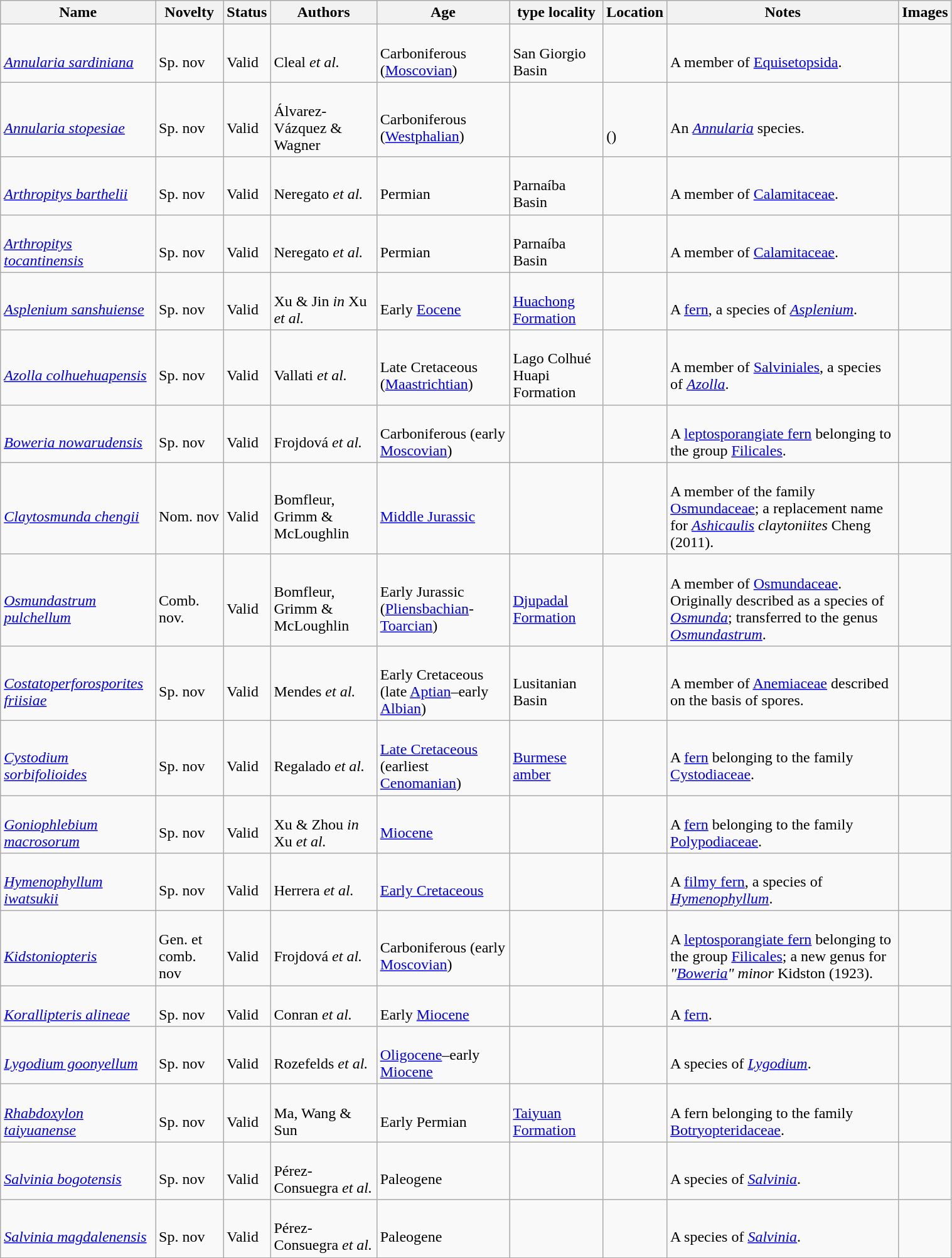<table class="wikitable sortable" align="center" width="80%">
<tr>
<th>Name</th>
<th>Novelty</th>
<th>Status</th>
<th>Authors</th>
<th>Age</th>
<th>type locality</th>
<th>Location</th>
<th>Notes</th>
<th>Images</th>
</tr>
<tr>
<td><br><em><a href='#'>Annularia sardiniana</a></em></td>
<td><br>Sp. nov</td>
<td><br>Valid</td>
<td><br>Cleal <em>et al.</em></td>
<td><br>Carboniferous (<a href='#'>Moscovian</a>)</td>
<td><br>San Giorgio Basin</td>
<td><br></td>
<td><br>A member of <a href='#'>Equisetopsida</a>.</td>
<td></td>
</tr>
<tr>
<td><br><em><a href='#'>Annularia stopesiae</a></em></td>
<td><br>Sp. nov</td>
<td><br>Valid</td>
<td><br>Álvarez-Vázquez & Wagner</td>
<td><br>Carboniferous (<a href='#'>Westphalian</a>)</td>
<td></td>
<td><br><br>()</td>
<td><br>An <em><a href='#'>Annularia</a></em> species.</td>
<td></td>
</tr>
<tr>
<td><br><em><a href='#'>Arthropitys barthelii</a></em></td>
<td><br>Sp. nov</td>
<td><br>Valid</td>
<td><br>Neregato <em>et al.</em></td>
<td><br>Permian</td>
<td><br>Parnaíba Basin</td>
<td><br></td>
<td><br>A member of <a href='#'>Calamitaceae</a>.</td>
<td></td>
</tr>
<tr>
<td><br><em><a href='#'>Arthropitys tocantinensis</a></em></td>
<td><br>Sp. nov</td>
<td><br>Valid</td>
<td><br>Neregato <em>et al.</em></td>
<td><br>Permian</td>
<td><br>Parnaíba Basin</td>
<td><br></td>
<td><br>A member of <a href='#'>Calamitaceae</a>.</td>
<td></td>
</tr>
<tr>
<td><br><em><a href='#'>Asplenium sanshuiense</a></em></td>
<td><br>Sp. nov</td>
<td><br>Valid</td>
<td><br>Xu & Jin <em>in</em> Xu <em>et al.</em></td>
<td><br>Early <a href='#'>Eocene</a></td>
<td><br><a href='#'>Huachong Formation</a></td>
<td><br></td>
<td><br>A <a href='#'>fern</a>, a species of <em><a href='#'>Asplenium</a></em>.</td>
<td></td>
</tr>
<tr>
<td><br><em><a href='#'>Azolla colhuehuapensis</a></em></td>
<td><br>Sp. nov</td>
<td><br>Valid</td>
<td><br>Vallati <em>et al.</em></td>
<td><br>Late Cretaceous (<a href='#'>Maastrichtian</a>)</td>
<td><br>Lago Colhué Huapi Formation</td>
<td><br></td>
<td><br>A member of <a href='#'>Salviniales</a>, a species of <em><a href='#'>Azolla</a></em>.</td>
<td></td>
</tr>
<tr>
<td><br><em><a href='#'>Boweria nowarudensis</a></em></td>
<td><br>Sp. nov</td>
<td><br>Valid</td>
<td><br>Frojdová <em>et al.</em></td>
<td><br>Carboniferous (early <a href='#'>Moscovian</a>)</td>
<td></td>
<td><br></td>
<td><br>A <a href='#'>leptosporangiate fern</a> belonging to the group <a href='#'>Filicales</a>.</td>
<td></td>
</tr>
<tr>
<td><br><em><a href='#'>Claytosmunda chengii</a></em></td>
<td><br>Nom. nov</td>
<td><br>Valid</td>
<td><br>Bomfleur, Grimm & McLoughlin</td>
<td><br><a href='#'>Middle Jurassic</a></td>
<td></td>
<td><br></td>
<td><br>A member of the family <a href='#'>Osmundaceae</a>; a replacement name for <em><a href='#'>Ashicaulis</a> claytoniites</em> Cheng (2011).</td>
<td></td>
</tr>
<tr>
<td><br><em><a href='#'>Osmundastrum pulchellum</a></em></td>
<td><br>Comb. nov.</td>
<td><br>Valid</td>
<td><br>Bomfleur, Grimm & McLoughlin</td>
<td><br>Early Jurassic (<a href='#'>Pliensbachian</a>-<a href='#'>Toarcian</a>)</td>
<td><br><a href='#'>Djupadal Formation</a></td>
<td><br></td>
<td><br>A member of <a href='#'>Osmundaceae</a>. Originally described as a species of <em><a href='#'>Osmunda</a></em>; transferred to the genus <em><a href='#'>Osmundastrum</a></em>.</td>
<td><br></td>
</tr>
<tr>
<td><br><em><a href='#'>Costatoperforosporites friisiae</a></em></td>
<td><br>Sp. nov</td>
<td><br>Valid</td>
<td><br>Mendes <em>et al.</em></td>
<td><br>Early Cretaceous (late <a href='#'>Aptian</a>–early <a href='#'>Albian</a>)</td>
<td><br>Lusitanian Basin</td>
<td><br></td>
<td><br>A member of <a href='#'>Anemiaceae</a> described on the basis of spores.</td>
<td></td>
</tr>
<tr>
<td><br><em><a href='#'>Cystodium sorbifolioides</a></em></td>
<td><br>Sp. nov</td>
<td><br>Valid</td>
<td><br>Regalado <em>et al.</em></td>
<td><br><a href='#'>Late Cretaceous</a> (earliest <a href='#'>Cenomanian</a>)</td>
<td><br><a href='#'>Burmese amber</a></td>
<td><br></td>
<td><br>A <a href='#'>fern</a> belonging to the family <a href='#'>Cystodiaceae</a>.</td>
<td><br></td>
</tr>
<tr>
<td><br><em><a href='#'>Goniophlebium macrosorum</a></em></td>
<td><br>Sp. nov</td>
<td><br>Valid</td>
<td><br>Xu & Zhou <em>in</em> Xu <em>et al.</em></td>
<td><br><a href='#'>Miocene</a></td>
<td></td>
<td><br></td>
<td><br>A <a href='#'>fern</a> belonging to the family <a href='#'>Polypodiaceae</a>.</td>
<td></td>
</tr>
<tr>
<td><br><em><a href='#'>Hymenophyllum iwatsukii</a></em></td>
<td><br>Sp. nov</td>
<td><br>Valid</td>
<td><br>Herrera <em>et al.</em></td>
<td><br><a href='#'>Early Cretaceous</a></td>
<td></td>
<td><br></td>
<td><br>A <a href='#'>filmy fern</a>, a species of <em><a href='#'>Hymenophyllum</a></em>.</td>
<td></td>
</tr>
<tr>
<td><br><em><a href='#'>Kidstoniopteris</a></em></td>
<td><br>Gen. et comb. nov</td>
<td><br>Valid</td>
<td><br>Frojdová <em>et al.</em></td>
<td><br>Carboniferous (early <a href='#'>Moscovian</a>)</td>
<td></td>
<td><br></td>
<td><br>A <a href='#'>leptosporangiate fern</a> belonging to the group <a href='#'>Filicales</a>; a new genus for <em>"<a href='#'>Boweria</a>" minor</em> Kidston (1923).</td>
<td></td>
</tr>
<tr>
<td><br><em><a href='#'>Korallipteris alineae</a></em></td>
<td><br>Sp. nov</td>
<td><br>Valid</td>
<td><br>Conran <em>et al.</em></td>
<td><br>Early <a href='#'>Miocene</a></td>
<td></td>
<td><br></td>
<td><br>A <a href='#'>fern</a>.</td>
<td></td>
</tr>
<tr>
<td><br><em><a href='#'>Lygodium goonyellum</a></em></td>
<td><br>Sp. nov</td>
<td><br>Valid</td>
<td><br>Rozefelds <em>et al.</em></td>
<td><br><a href='#'>Oligocene</a>–early <a href='#'>Miocene</a></td>
<td></td>
<td><br></td>
<td><br>A species of <em><a href='#'>Lygodium</a></em>.</td>
<td></td>
</tr>
<tr>
<td><br><em><a href='#'>Rhabdoxylon taiyuanense</a></em></td>
<td><br>Sp. nov</td>
<td><br>Valid</td>
<td><br>Ma, Wang & Sun</td>
<td><br>Early Permian</td>
<td><br><a href='#'>Taiyuan Formation</a></td>
<td><br></td>
<td><br>A fern belonging to the family <a href='#'>Botryopteridaceae</a>.</td>
<td></td>
</tr>
<tr>
<td><br><em><a href='#'>Salvinia bogotensis</a></em></td>
<td><br>Sp. nov</td>
<td><br>Valid</td>
<td><br>Pérez-Consuegra <em>et al.</em></td>
<td><br>Paleogene</td>
<td></td>
<td><br></td>
<td><br>A species of <em><a href='#'>Salvinia</a></em>.</td>
<td></td>
</tr>
<tr>
<td><br><em><a href='#'>Salvinia magdalenensis</a></em></td>
<td><br>Sp. nov</td>
<td><br>Valid</td>
<td><br>Pérez-Consuegra <em>et al.</em></td>
<td><br>Paleogene</td>
<td></td>
<td><br></td>
<td><br>A species of <em><a href='#'>Salvinia</a></em>.</td>
<td></td>
</tr>
<tr>
</tr>
</table>
